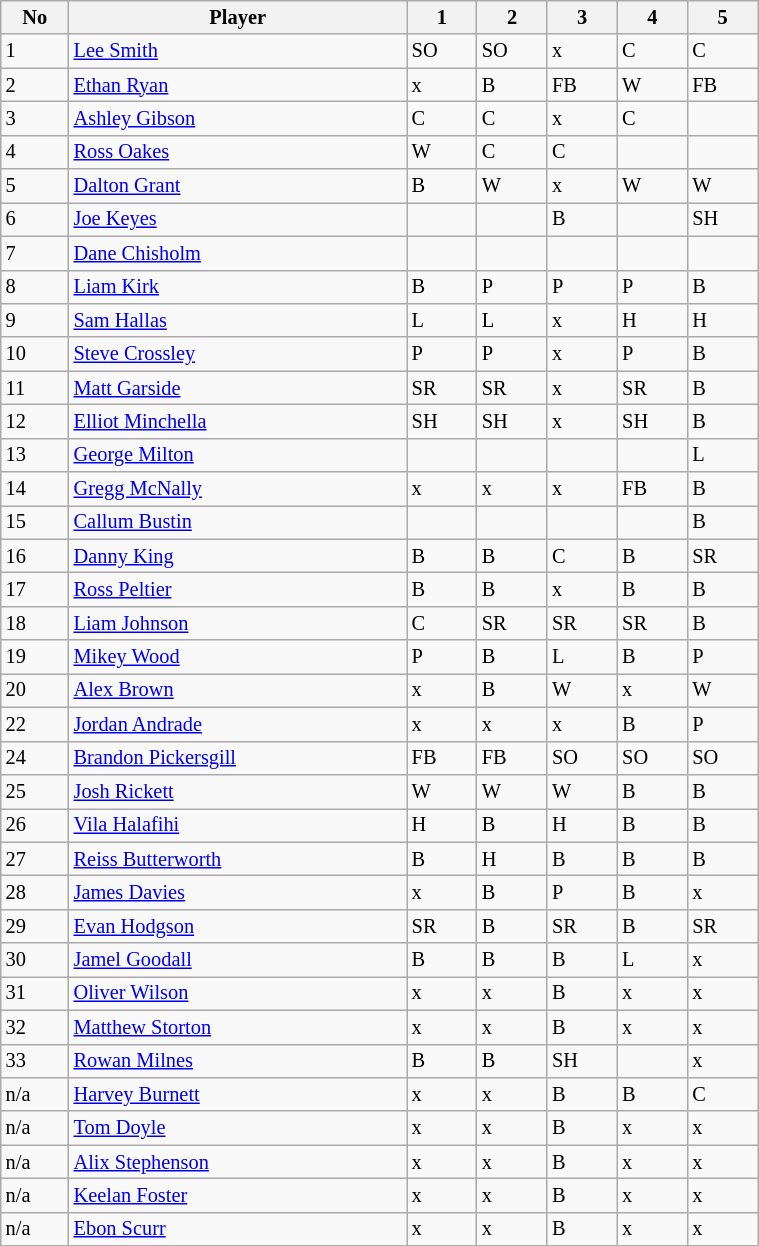<table class="wikitable"  style="font-size:85%; width:40%;">
<tr>
<th>No</th>
<th>Player</th>
<th>1</th>
<th>2</th>
<th>3</th>
<th>4</th>
<th>5</th>
</tr>
<tr>
<td>1</td>
<td><a href='#'>Lee Smith</a></td>
<td>SO</td>
<td>SO</td>
<td>x</td>
<td>C</td>
<td>C</td>
</tr>
<tr>
<td>2</td>
<td><a href='#'>Ethan Ryan</a></td>
<td>x</td>
<td>B</td>
<td>FB</td>
<td>W</td>
<td>FB</td>
</tr>
<tr>
<td>3</td>
<td><a href='#'>Ashley Gibson</a></td>
<td>C</td>
<td>C</td>
<td>x</td>
<td>C</td>
<td></td>
</tr>
<tr>
<td>4</td>
<td><a href='#'>Ross Oakes</a></td>
<td>W</td>
<td>C</td>
<td>C</td>
<td></td>
<td></td>
</tr>
<tr>
<td>5</td>
<td><a href='#'>Dalton Grant</a></td>
<td>B</td>
<td>W</td>
<td>x</td>
<td>W</td>
<td>W</td>
</tr>
<tr>
<td>6</td>
<td><a href='#'>Joe Keyes</a></td>
<td></td>
<td></td>
<td>B</td>
<td></td>
<td>SH</td>
</tr>
<tr>
<td>7</td>
<td><a href='#'>Dane Chisholm</a></td>
<td></td>
<td></td>
<td></td>
<td></td>
<td></td>
</tr>
<tr>
<td>8</td>
<td><a href='#'>Liam Kirk</a></td>
<td>B</td>
<td>P</td>
<td>P</td>
<td>P</td>
<td>B</td>
</tr>
<tr>
<td>9</td>
<td><a href='#'>Sam Hallas</a></td>
<td>L</td>
<td>L</td>
<td>x</td>
<td>H</td>
<td>H</td>
</tr>
<tr>
<td>10</td>
<td><a href='#'>Steve Crossley</a></td>
<td>P</td>
<td>P</td>
<td>x</td>
<td>P</td>
<td>B</td>
</tr>
<tr>
<td>11</td>
<td><a href='#'>Matt Garside</a></td>
<td>SR</td>
<td>SR</td>
<td>x</td>
<td>SR</td>
<td>B</td>
</tr>
<tr>
<td>12</td>
<td><a href='#'>Elliot Minchella</a></td>
<td>SH</td>
<td>SH</td>
<td>x</td>
<td>SH</td>
<td>B</td>
</tr>
<tr>
<td>13</td>
<td><a href='#'>George Milton</a></td>
<td></td>
<td></td>
<td></td>
<td></td>
<td>L</td>
</tr>
<tr>
<td>14</td>
<td><a href='#'>Gregg McNally</a></td>
<td>x</td>
<td>x</td>
<td>x</td>
<td>FB</td>
<td>B</td>
</tr>
<tr>
<td>15</td>
<td><a href='#'>Callum Bustin</a></td>
<td></td>
<td></td>
<td></td>
<td></td>
<td>B</td>
</tr>
<tr>
<td>16</td>
<td><a href='#'>Danny King</a></td>
<td>B</td>
<td>B</td>
<td>C</td>
<td>B</td>
<td>SR</td>
</tr>
<tr>
<td>17</td>
<td><a href='#'>Ross Peltier</a></td>
<td>B</td>
<td>B</td>
<td>x</td>
<td>B</td>
<td>B</td>
</tr>
<tr>
<td>18</td>
<td><a href='#'>Liam Johnson</a></td>
<td>C</td>
<td>SR</td>
<td>SR</td>
<td>SR</td>
<td>B</td>
</tr>
<tr>
<td>19</td>
<td><a href='#'>Mikey Wood</a></td>
<td>P</td>
<td>B</td>
<td>L</td>
<td>B</td>
<td>P</td>
</tr>
<tr>
<td>20</td>
<td><a href='#'>Alex Brown</a></td>
<td>x</td>
<td>B</td>
<td>W</td>
<td>x</td>
<td>W</td>
</tr>
<tr>
<td>22</td>
<td><a href='#'>Jordan Andrade</a></td>
<td>x</td>
<td>x</td>
<td>x</td>
<td>B</td>
<td>P</td>
</tr>
<tr>
<td>24</td>
<td><a href='#'>Brandon Pickersgill</a></td>
<td>FB</td>
<td>FB</td>
<td>SO</td>
<td>SO</td>
<td>SO</td>
</tr>
<tr>
<td>25</td>
<td><a href='#'>Josh Rickett</a></td>
<td>W</td>
<td>W</td>
<td>W</td>
<td>B</td>
<td>B</td>
</tr>
<tr>
<td>26</td>
<td><a href='#'>Vila Halafihi</a></td>
<td>H</td>
<td>B</td>
<td>H</td>
<td>B</td>
<td>B</td>
</tr>
<tr>
<td>27</td>
<td><a href='#'>Reiss Butterworth</a></td>
<td>B</td>
<td>H</td>
<td>B</td>
<td>B</td>
<td>B</td>
</tr>
<tr>
<td>28</td>
<td><a href='#'>James Davies</a></td>
<td>x</td>
<td>B</td>
<td>P</td>
<td>B</td>
<td>x</td>
</tr>
<tr>
<td>29</td>
<td><a href='#'>Evan Hodgson</a></td>
<td>SR</td>
<td>B</td>
<td>SR</td>
<td>B</td>
<td>SR</td>
</tr>
<tr>
<td>30</td>
<td><a href='#'>Jamel Goodall</a></td>
<td>B</td>
<td>B</td>
<td>B</td>
<td>L</td>
<td>x</td>
</tr>
<tr>
<td>31</td>
<td><a href='#'>Oliver Wilson</a></td>
<td>x</td>
<td>x</td>
<td>B</td>
<td>x</td>
<td>x</td>
</tr>
<tr>
<td>32</td>
<td><a href='#'>Matthew Storton</a></td>
<td>x</td>
<td>x</td>
<td>B</td>
<td>x</td>
<td>x</td>
</tr>
<tr>
<td>33</td>
<td><a href='#'>Rowan Milnes</a></td>
<td>B</td>
<td>B</td>
<td>SH</td>
<td></td>
<td>x</td>
</tr>
<tr>
<td>n/a</td>
<td><a href='#'>Harvey Burnett</a></td>
<td>x</td>
<td>x</td>
<td>B</td>
<td>B</td>
<td>C</td>
</tr>
<tr>
<td>n/a</td>
<td><a href='#'>Tom Doyle</a></td>
<td>x</td>
<td>x</td>
<td>B</td>
<td>x</td>
<td>x</td>
</tr>
<tr>
<td>n/a</td>
<td><a href='#'>Alix Stephenson</a></td>
<td>x</td>
<td>x</td>
<td>B</td>
<td>x</td>
<td>x</td>
</tr>
<tr>
<td>n/a</td>
<td><a href='#'>Keelan Foster</a></td>
<td>x</td>
<td>x</td>
<td>B</td>
<td>x</td>
<td>x</td>
</tr>
<tr>
<td>n/a</td>
<td><a href='#'>Ebon Scurr</a></td>
<td>x</td>
<td>x</td>
<td>B</td>
<td>x</td>
<td>x</td>
</tr>
<tr>
</tr>
</table>
